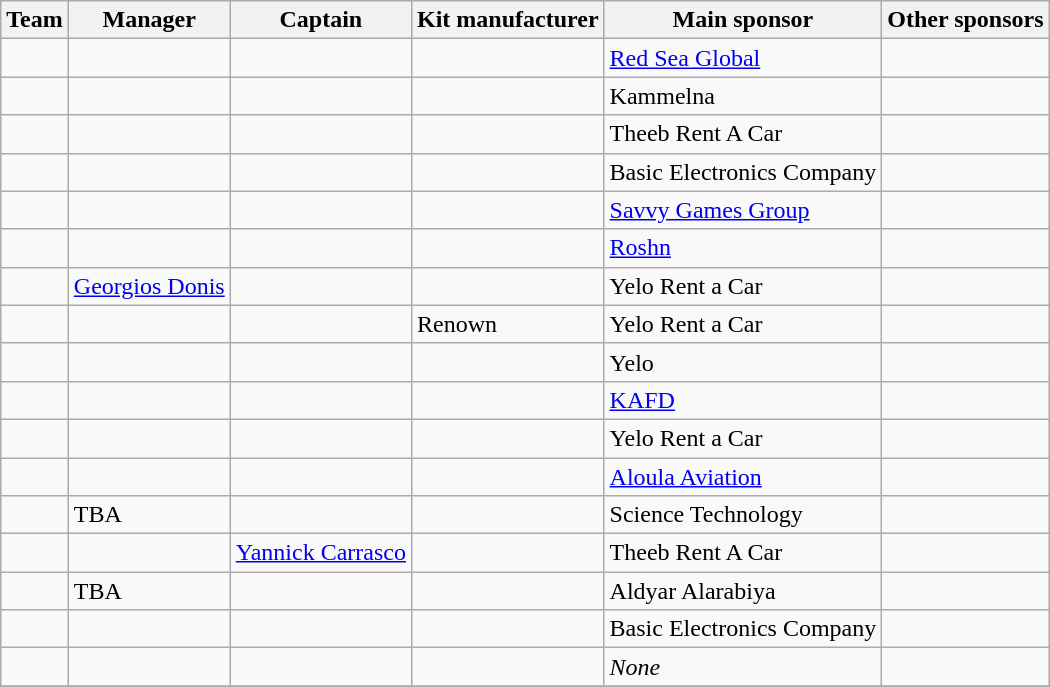<table class="wikitable sortable">
<tr>
<th>Team</th>
<th>Manager</th>
<th>Captain</th>
<th>Kit manufacturer</th>
<th>Main sponsor</th>
<th>Other sponsors</th>
</tr>
<tr>
<td></td>
<td></td>
<td></td>
<td></td>
<td><a href='#'>Red Sea Global</a></td>
<td></td>
</tr>
<tr>
<td></td>
<td></td>
<td></td>
<td></td>
<td>Kammelna</td>
<td></td>
</tr>
<tr>
<td></td>
<td></td>
<td></td>
<td></td>
<td>Theeb Rent A Car</td>
<td></td>
</tr>
<tr>
<td></td>
<td></td>
<td></td>
<td></td>
<td>Basic Electronics Company</td>
<td></td>
</tr>
<tr>
<td></td>
<td></td>
<td></td>
<td></td>
<td><a href='#'>Savvy Games Group</a></td>
<td></td>
</tr>
<tr>
<td></td>
<td></td>
<td></td>
<td></td>
<td><a href='#'>Roshn</a></td>
<td></td>
</tr>
<tr>
<td></td>
<td> <a href='#'>Georgios Donis</a></td>
<td></td>
<td></td>
<td>Yelo Rent a Car</td>
<td></td>
</tr>
<tr>
<td></td>
<td></td>
<td></td>
<td>Renown</td>
<td>Yelo Rent a Car</td>
<td></td>
</tr>
<tr>
<td></td>
<td></td>
<td></td>
<td></td>
<td>Yelo</td>
<td></td>
</tr>
<tr>
<td></td>
<td></td>
<td></td>
<td></td>
<td><a href='#'>KAFD</a></td>
<td></td>
</tr>
<tr>
<td></td>
<td></td>
<td></td>
<td></td>
<td>Yelo Rent a Car</td>
<td></td>
</tr>
<tr>
<td></td>
<td></td>
<td></td>
<td></td>
<td><a href='#'>Aloula Aviation</a></td>
<td></td>
</tr>
<tr>
<td></td>
<td>TBA</td>
<td></td>
<td></td>
<td>Science Technology</td>
<td></td>
</tr>
<tr>
<td></td>
<td></td>
<td> <a href='#'>Yannick Carrasco</a></td>
<td></td>
<td>Theeb Rent A Car</td>
<td></td>
</tr>
<tr>
<td></td>
<td>TBA</td>
<td></td>
<td></td>
<td>Aldyar Alarabiya</td>
<td></td>
</tr>
<tr>
<td></td>
<td></td>
<td></td>
<td></td>
<td>Basic Electronics Company</td>
<td></td>
</tr>
<tr>
<td></td>
<td></td>
<td></td>
<td></td>
<td><em>None</em></td>
<td></td>
</tr>
<tr>
</tr>
</table>
